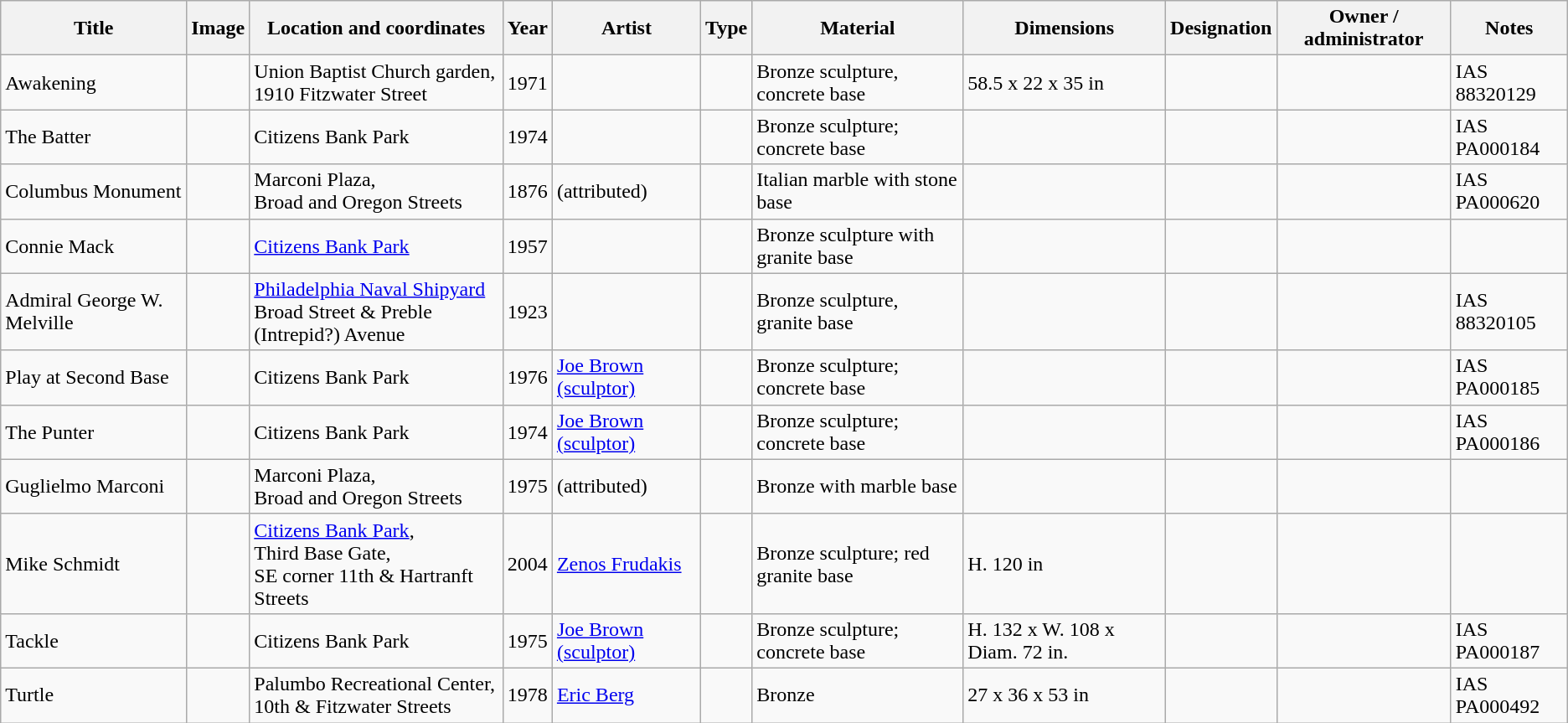<table class="wikitable sortable">
<tr>
<th>Title</th>
<th>Image</th>
<th>Location and coordinates</th>
<th>Year</th>
<th>Artist</th>
<th>Type</th>
<th>Material</th>
<th>Dimensions</th>
<th>Designation</th>
<th>Owner / administrator</th>
<th>Notes</th>
</tr>
<tr>
<td>Awakening</td>
<td></td>
<td>Union Baptist Church garden,<br>1910 Fitzwater Street<br><small></small></td>
<td>1971</td>
<td></td>
<td></td>
<td>Bronze sculpture, concrete base</td>
<td>58.5 x 22 x 35 in</td>
<td></td>
<td></td>
<td>IAS 88320129</td>
</tr>
<tr>
<td>The Batter</td>
<td></td>
<td>Citizens Bank Park<br><small></small></td>
<td>1974</td>
<td></td>
<td></td>
<td>Bronze sculpture; concrete base</td>
<td></td>
<td></td>
<td></td>
<td>IAS PA000184</td>
</tr>
<tr>
<td>Columbus Monument</td>
<td></td>
<td>Marconi Plaza,<br>Broad and Oregon Streets<br><small></small></td>
<td>1876</td>
<td> (attributed)</td>
<td></td>
<td>Italian marble with stone base</td>
<td></td>
<td></td>
<td></td>
<td>IAS PA000620</td>
</tr>
<tr>
<td>Connie Mack</td>
<td></td>
<td><a href='#'>Citizens Bank Park</a></td>
<td>1957</td>
<td></td>
<td></td>
<td>Bronze sculpture with granite base</td>
<td></td>
<td></td>
<td></td>
<td></td>
</tr>
<tr>
<td>Admiral George W. Melville</td>
<td></td>
<td><a href='#'>Philadelphia Naval Shipyard</a><br>Broad Street & Preble (Intrepid?) Avenue<br><small></small></td>
<td>1923</td>
<td></td>
<td></td>
<td>Bronze sculpture, granite base</td>
<td></td>
<td></td>
<td></td>
<td>IAS 88320105</td>
</tr>
<tr>
<td>Play at Second Base</td>
<td></td>
<td>Citizens Bank Park<br><small></small></td>
<td>1976</td>
<td><a href='#'>Joe Brown (sculptor)</a></td>
<td></td>
<td>Bronze sculpture; concrete base</td>
<td></td>
<td></td>
<td></td>
<td>IAS PA000185</td>
</tr>
<tr>
<td>The Punter</td>
<td></td>
<td>Citizens Bank Park<br><small></small></td>
<td>1974</td>
<td><a href='#'>Joe Brown (sculptor)</a></td>
<td></td>
<td>Bronze sculpture; concrete base</td>
<td></td>
<td></td>
<td></td>
<td>IAS PA000186</td>
</tr>
<tr>
<td>Guglielmo Marconi</td>
<td></td>
<td>Marconi Plaza,<br>Broad and Oregon Streets<br><small></small></td>
<td>1975</td>
<td> (attributed)</td>
<td></td>
<td>Bronze with marble base</td>
<td></td>
<td></td>
<td></td>
<td></td>
</tr>
<tr>
<td>Mike Schmidt</td>
<td></td>
<td><a href='#'>Citizens Bank Park</a>,<br>Third Base Gate,<br>SE corner 11th & Hartranft Streets<br><small></small></td>
<td>2004</td>
<td><a href='#'>Zenos Frudakis</a></td>
<td></td>
<td>Bronze sculpture; red granite base</td>
<td>H. 120 in</td>
<td></td>
<td></td>
<td></td>
</tr>
<tr>
<td>Tackle</td>
<td></td>
<td>Citizens Bank Park<br><small></small></td>
<td>1975</td>
<td><a href='#'>Joe Brown (sculptor)</a></td>
<td></td>
<td>Bronze sculpture; concrete base</td>
<td>H. 132 x W. 108 x Diam. 72 in.</td>
<td></td>
<td></td>
<td>IAS PA000187</td>
</tr>
<tr>
<td>Turtle</td>
<td></td>
<td>Palumbo Recreational Center,<br>10th & Fitzwater Streets<br><small></small></td>
<td>1978</td>
<td><a href='#'>Eric Berg</a></td>
<td></td>
<td>Bronze</td>
<td>27 x 36 x 53 in</td>
<td></td>
<td></td>
<td>IAS PA000492</td>
</tr>
</table>
